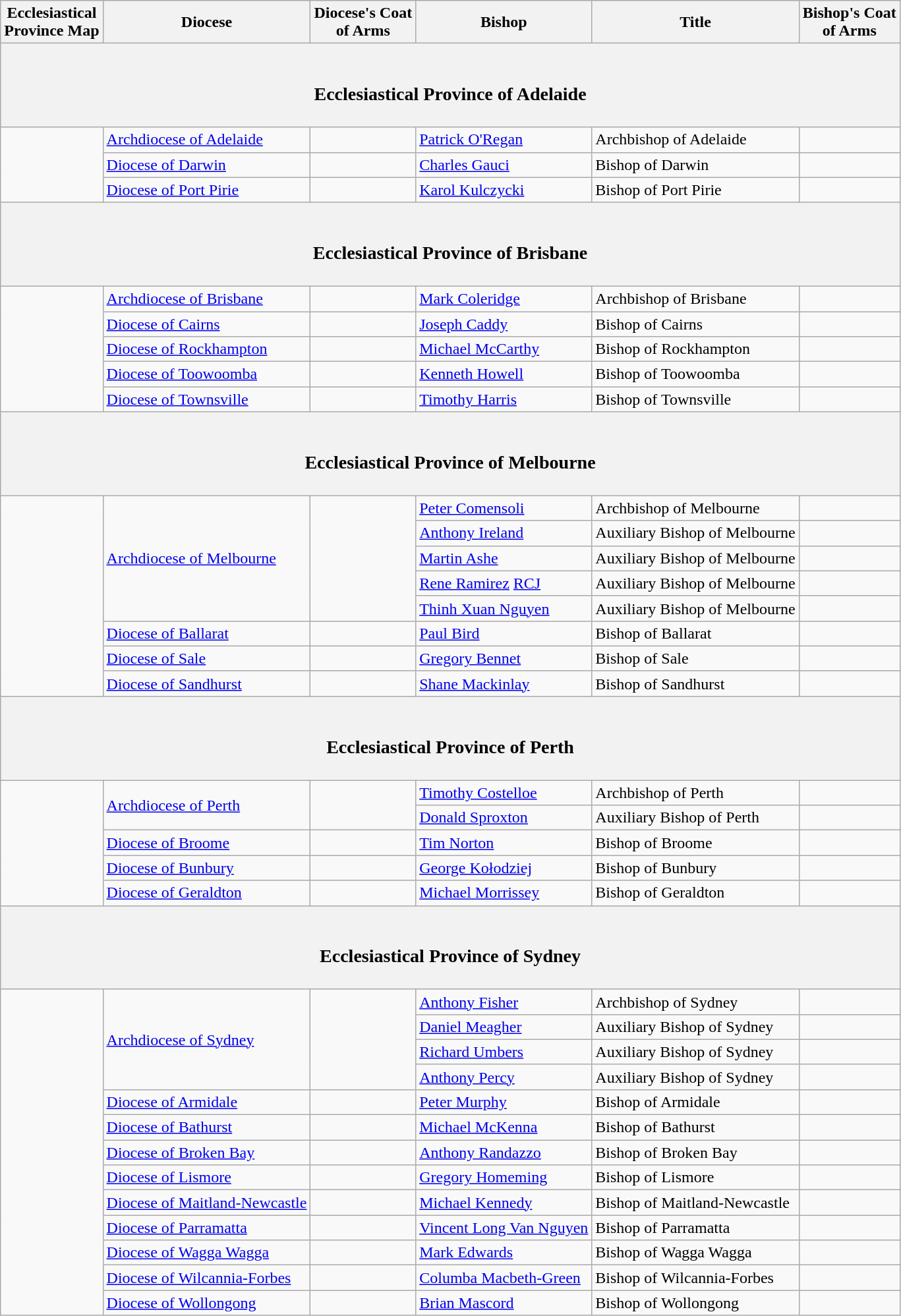<table class="wikitable sortable">
<tr>
<th class="unsortable">Ecclesiastical<br>Province Map</th>
<th>Diocese</th>
<th class="unsortable">Diocese's Coat<br>of Arms</th>
<th>Bishop</th>
<th>Title</th>
<th class="unsortable">Bishop's Coat<br>of Arms</th>
</tr>
<tr>
<th colspan="6"><br><h3>Ecclesiastical Province of Adelaide</h3></th>
</tr>
<tr>
<td rowspan="3"></td>
<td><a href='#'>Archdiocese of Adelaide</a></td>
<td rowspan="1"></td>
<td><a href='#'>Patrick O'Regan</a></td>
<td>Archbishop of Adelaide</td>
<td></td>
</tr>
<tr>
<td><a href='#'>Diocese of Darwin</a></td>
<td></td>
<td><a href='#'>Charles Gauci</a></td>
<td>Bishop of Darwin</td>
<td></td>
</tr>
<tr>
<td><a href='#'>Diocese of Port Pirie</a></td>
<td></td>
<td><a href='#'>Karol Kulczycki</a></td>
<td>Bishop of Port Pirie</td>
<td></td>
</tr>
<tr>
<th colspan="6"><br><h3>Ecclesiastical Province of Brisbane</h3></th>
</tr>
<tr>
<td rowspan="5"></td>
<td rowspan="1"><a href='#'>Archdiocese of Brisbane</a></td>
<td rowspan="1"></td>
<td><a href='#'>Mark Coleridge</a></td>
<td>Archbishop of Brisbane</td>
<td></td>
</tr>
<tr>
<td><a href='#'>Diocese of Cairns</a></td>
<td></td>
<td><a href='#'>Joseph Caddy</a></td>
<td>Bishop of Cairns</td>
<td></td>
</tr>
<tr>
<td><a href='#'>Diocese of Rockhampton</a></td>
<td></td>
<td><a href='#'>Michael McCarthy</a></td>
<td>Bishop of Rockhampton</td>
<td></td>
</tr>
<tr>
<td><a href='#'>Diocese of Toowoomba</a></td>
<td></td>
<td><a href='#'>Kenneth Howell</a></td>
<td>Bishop of Toowoomba</td>
<td></td>
</tr>
<tr>
<td><a href='#'>Diocese of Townsville</a></td>
<td></td>
<td><a href='#'>Timothy Harris</a></td>
<td>Bishop of Townsville</td>
<td></td>
</tr>
<tr>
<th colspan="6"><br><h3>Ecclesiastical Province of Melbourne</h3></th>
</tr>
<tr>
<td rowspan="8"></td>
<td rowspan="5"><a href='#'>Archdiocese of Melbourne</a></td>
<td rowspan="5"></td>
<td><a href='#'>Peter Comensoli</a></td>
<td>Archbishop of Melbourne</td>
<td></td>
</tr>
<tr>
<td><a href='#'>Anthony Ireland</a></td>
<td>Auxiliary Bishop of Melbourne</td>
<td></td>
</tr>
<tr>
<td><a href='#'>Martin Ashe</a></td>
<td>Auxiliary Bishop of Melbourne</td>
<td></td>
</tr>
<tr>
<td><a href='#'>Rene Ramirez</a> <a href='#'>RCJ</a></td>
<td>Auxiliary Bishop of Melbourne</td>
<td></td>
</tr>
<tr>
<td><a href='#'>Thinh Xuan Nguyen</a></td>
<td>Auxiliary Bishop of Melbourne</td>
<td></td>
</tr>
<tr>
<td><a href='#'>Diocese of Ballarat</a></td>
<td></td>
<td><a href='#'>Paul Bird</a></td>
<td>Bishop of Ballarat</td>
<td></td>
</tr>
<tr>
<td><a href='#'>Diocese of Sale</a></td>
<td></td>
<td><a href='#'>Gregory Bennet</a></td>
<td>Bishop of Sale</td>
<td></td>
</tr>
<tr>
<td><a href='#'>Diocese of Sandhurst</a></td>
<td></td>
<td><a href='#'>Shane Mackinlay</a></td>
<td>Bishop of Sandhurst</td>
<td></td>
</tr>
<tr>
<th colspan="6"><br><h3>Ecclesiastical Province of Perth</h3></th>
</tr>
<tr>
<td rowspan="5"></td>
<td rowspan="2"><a href='#'>Archdiocese of Perth</a></td>
<td rowspan="2"></td>
<td><a href='#'>Timothy Costelloe</a></td>
<td>Archbishop of Perth</td>
<td></td>
</tr>
<tr>
<td><a href='#'>Donald Sproxton</a></td>
<td>Auxiliary Bishop of Perth</td>
<td></td>
</tr>
<tr>
<td><a href='#'>Diocese of Broome</a></td>
<td></td>
<td><a href='#'>Tim Norton</a></td>
<td>Bishop of Broome</td>
<td></td>
</tr>
<tr>
<td><a href='#'>Diocese of Bunbury</a></td>
<td></td>
<td><a href='#'>George Kołodziej</a></td>
<td>Bishop of Bunbury</td>
<td></td>
</tr>
<tr>
<td><a href='#'>Diocese of Geraldton</a></td>
<td></td>
<td><a href='#'>Michael Morrissey</a></td>
<td>Bishop of Geraldton</td>
<td></td>
</tr>
<tr>
<th colspan="6"><br><h3>Ecclesiastical Province of Sydney</h3></th>
</tr>
<tr>
<td rowspan="13"></td>
<td rowspan="4"><a href='#'>Archdiocese of Sydney</a></td>
<td rowspan="4"></td>
<td><a href='#'>Anthony Fisher</a></td>
<td>Archbishop of Sydney</td>
<td></td>
</tr>
<tr>
<td><a href='#'>Daniel Meagher</a></td>
<td>Auxiliary Bishop of Sydney</td>
<td></td>
</tr>
<tr>
<td><a href='#'>Richard Umbers</a></td>
<td>Auxiliary Bishop of Sydney</td>
<td></td>
</tr>
<tr>
<td><a href='#'>Anthony Percy</a></td>
<td>Auxiliary Bishop of Sydney</td>
<td></td>
</tr>
<tr>
<td><a href='#'>Diocese of Armidale</a></td>
<td></td>
<td><a href='#'>Peter Murphy</a></td>
<td>Bishop of Armidale</td>
<td></td>
</tr>
<tr>
<td><a href='#'>Diocese of Bathurst</a></td>
<td></td>
<td><a href='#'>Michael McKenna</a></td>
<td>Bishop of Bathurst</td>
<td></td>
</tr>
<tr>
<td><a href='#'>Diocese of Broken Bay</a></td>
<td></td>
<td><a href='#'>Anthony Randazzo</a></td>
<td>Bishop of Broken Bay</td>
<td></td>
</tr>
<tr>
<td><a href='#'>Diocese of Lismore</a></td>
<td></td>
<td><a href='#'>Gregory Homeming</a></td>
<td>Bishop of Lismore</td>
<td></td>
</tr>
<tr>
<td><a href='#'>Diocese of Maitland-Newcastle</a></td>
<td></td>
<td><a href='#'>Michael Kennedy</a></td>
<td>Bishop of Maitland-Newcastle</td>
<td></td>
</tr>
<tr>
<td><a href='#'>Diocese of Parramatta</a></td>
<td></td>
<td><a href='#'>Vincent Long Van Nguyen</a></td>
<td>Bishop of Parramatta</td>
<td></td>
</tr>
<tr>
<td><a href='#'>Diocese of Wagga Wagga</a></td>
<td></td>
<td><a href='#'>Mark Edwards</a></td>
<td>Bishop of Wagga Wagga</td>
<td></td>
</tr>
<tr>
<td><a href='#'>Diocese of Wilcannia-Forbes</a></td>
<td></td>
<td><a href='#'>Columba Macbeth-Green</a></td>
<td>Bishop of Wilcannia-Forbes</td>
<td></td>
</tr>
<tr>
<td><a href='#'>Diocese of Wollongong</a></td>
<td></td>
<td><a href='#'>Brian Mascord</a></td>
<td>Bishop of Wollongong</td>
<td></td>
</tr>
</table>
